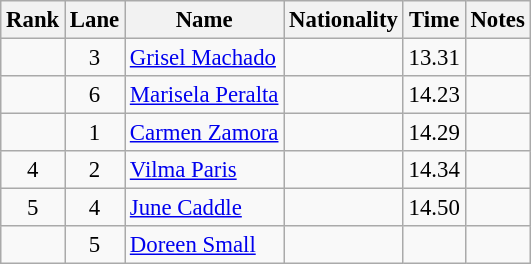<table class="wikitable sortable" style="text-align:center;font-size:95%">
<tr>
<th>Rank</th>
<th>Lane</th>
<th>Name</th>
<th>Nationality</th>
<th>Time</th>
<th>Notes</th>
</tr>
<tr>
<td></td>
<td>3</td>
<td align=left><a href='#'>Grisel Machado</a></td>
<td align=left></td>
<td>13.31</td>
<td></td>
</tr>
<tr>
<td></td>
<td>6</td>
<td align=left><a href='#'>Marisela Peralta</a></td>
<td align=left></td>
<td>14.23</td>
<td></td>
</tr>
<tr>
<td></td>
<td>1</td>
<td align=left><a href='#'>Carmen Zamora</a></td>
<td align=left></td>
<td>14.29</td>
<td></td>
</tr>
<tr>
<td>4</td>
<td>2</td>
<td align=left><a href='#'>Vilma Paris</a></td>
<td align=left></td>
<td>14.34</td>
<td></td>
</tr>
<tr>
<td>5</td>
<td>4</td>
<td align=left><a href='#'>June Caddle</a></td>
<td align=left></td>
<td>14.50</td>
<td></td>
</tr>
<tr>
<td></td>
<td>5</td>
<td align=left><a href='#'>Doreen Small</a></td>
<td align=left></td>
<td></td>
<td></td>
</tr>
</table>
